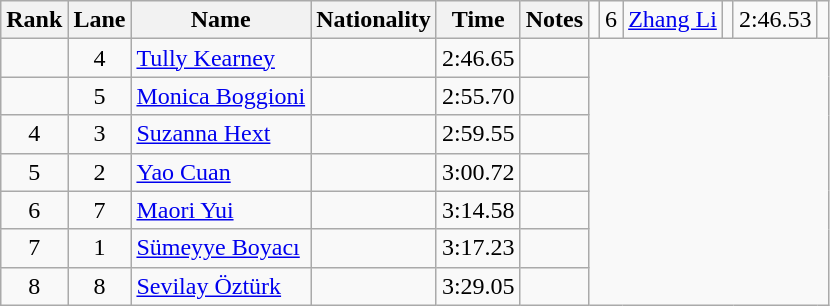<table class="wikitable sortable" style="text-align:center">
<tr>
<th>Rank</th>
<th>Lane</th>
<th>Name</th>
<th>Nationality</th>
<th>Time</th>
<th>Notes</th>
<td></td>
<td>6</td>
<td align=left><a href='#'>Zhang Li</a></td>
<td align=left></td>
<td>2:46.53</td>
<td></td>
</tr>
<tr>
<td></td>
<td>4</td>
<td align=left><a href='#'>Tully Kearney</a></td>
<td align=left></td>
<td>2:46.65</td>
<td></td>
</tr>
<tr>
<td></td>
<td>5</td>
<td align=left><a href='#'>Monica Boggioni</a></td>
<td align=left></td>
<td>2:55.70</td>
<td></td>
</tr>
<tr>
<td>4</td>
<td>3</td>
<td align=left><a href='#'>Suzanna Hext</a></td>
<td align=left></td>
<td>2:59.55</td>
<td></td>
</tr>
<tr>
<td>5</td>
<td>2</td>
<td align=left><a href='#'>Yao Cuan</a></td>
<td align=left></td>
<td>3:00.72</td>
<td></td>
</tr>
<tr>
<td>6</td>
<td>7</td>
<td align=left><a href='#'>Maori Yui</a></td>
<td align=left></td>
<td>3:14.58</td>
<td></td>
</tr>
<tr>
<td>7</td>
<td>1</td>
<td align=left><a href='#'>Sümeyye Boyacı</a></td>
<td align=left></td>
<td>3:17.23</td>
<td></td>
</tr>
<tr>
<td>8</td>
<td>8</td>
<td align=left><a href='#'>Sevilay Öztürk</a></td>
<td align=left></td>
<td>3:29.05</td>
<td></td>
</tr>
</table>
